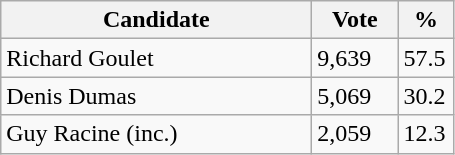<table class="wikitable">
<tr>
<th bgcolor="#DDDDFF" width="200px">Candidate</th>
<th bgcolor="#DDDDFF" width="50px">Vote</th>
<th bgcolor="#DDDDFF" width="30px">%</th>
</tr>
<tr>
<td>Richard Goulet</td>
<td>9,639</td>
<td>57.5</td>
</tr>
<tr>
<td>Denis Dumas</td>
<td>5,069</td>
<td>30.2</td>
</tr>
<tr>
<td>Guy Racine (inc.)</td>
<td>2,059</td>
<td>12.3</td>
</tr>
</table>
